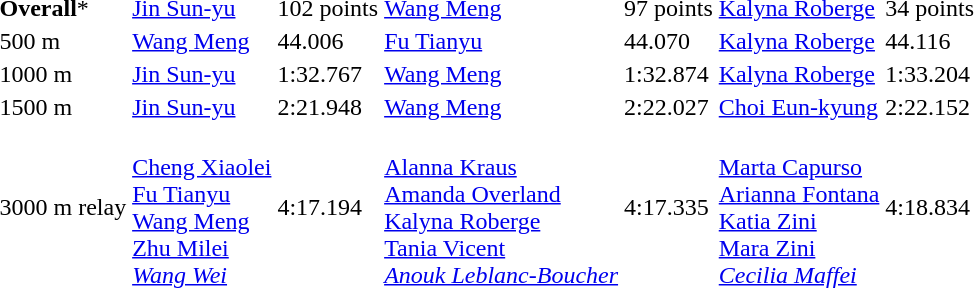<table>
<tr>
<td><strong>Overall</strong>*</td>
<td><a href='#'>Jin Sun-yu</a><br></td>
<td>102 points</td>
<td><a href='#'>Wang Meng</a><br></td>
<td>97 points</td>
<td><a href='#'>Kalyna Roberge</a><br></td>
<td>34 points</td>
</tr>
<tr>
<td>500 m</td>
<td><a href='#'>Wang Meng</a><br></td>
<td>44.006</td>
<td><a href='#'>Fu Tianyu</a><br></td>
<td>44.070</td>
<td><a href='#'>Kalyna Roberge</a><br></td>
<td>44.116</td>
</tr>
<tr>
<td>1000 m</td>
<td><a href='#'>Jin Sun-yu</a><br></td>
<td>1:32.767</td>
<td><a href='#'>Wang Meng</a><br></td>
<td>1:32.874</td>
<td><a href='#'>Kalyna Roberge</a><br></td>
<td>1:33.204</td>
</tr>
<tr>
<td>1500 m</td>
<td><a href='#'>Jin Sun-yu</a><br></td>
<td>2:21.948</td>
<td><a href='#'>Wang Meng</a><br></td>
<td>2:22.027</td>
<td><a href='#'>Choi Eun-kyung</a><br></td>
<td>2:22.152</td>
</tr>
<tr>
<td>3000 m relay</td>
<td><br><a href='#'>Cheng Xiaolei</a><br><a href='#'>Fu Tianyu</a><br><a href='#'>Wang Meng</a><br><a href='#'>Zhu Milei</a><br><em><a href='#'>Wang Wei</a></em></td>
<td>4:17.194</td>
<td><br><a href='#'>Alanna Kraus</a><br><a href='#'>Amanda Overland</a><br><a href='#'>Kalyna Roberge</a><br><a href='#'>Tania Vicent</a><br><em><a href='#'>Anouk Leblanc-Boucher</a></em></td>
<td>4:17.335</td>
<td><br><a href='#'>Marta Capurso</a><br><a href='#'>Arianna Fontana</a><br><a href='#'>Katia Zini</a><br><a href='#'>Mara Zini</a><br><em><a href='#'>Cecilia Maffei</a></em></td>
<td>4:18.834</td>
</tr>
</table>
